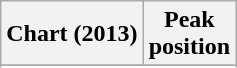<table class="wikitable sortable plainrowheaders">
<tr>
<th>Chart (2013)</th>
<th>Peak<br>position</th>
</tr>
<tr>
</tr>
<tr>
</tr>
<tr>
</tr>
</table>
